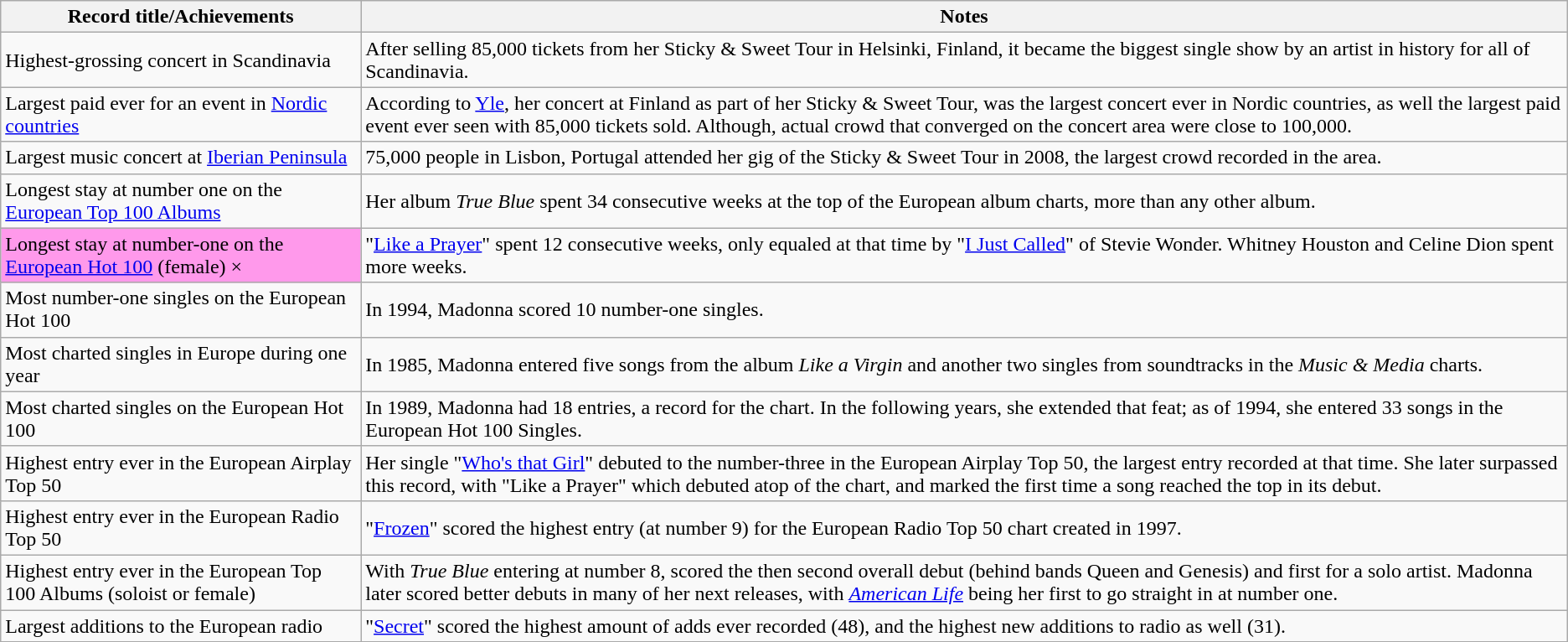<table class="wikitable sortable plainrowheaders">
<tr>
<th scope="col" width=20%>Record title/Achievements</th>
<th scope="col" width=67%>Notes</th>
</tr>
<tr>
<td>Highest-grossing concert in Scandinavia</td>
<td>After selling 85,000 tickets from her Sticky & Sweet Tour in Helsinki, Finland, it became the biggest single show by an artist in history for all of Scandinavia.</td>
</tr>
<tr>
<td>Largest paid ever for an event in <a href='#'>Nordic countries</a></td>
<td>According to <a href='#'>Yle</a>, her concert at Finland as part of her Sticky & Sweet Tour, was the largest concert ever in Nordic countries, as well the largest paid event ever seen with 85,000 tickets sold. Although, actual crowd that converged on the concert area were close to 100,000.</td>
</tr>
<tr>
<td>Largest music concert at <a href='#'>Iberian Peninsula</a></td>
<td>75,000 people in Lisbon, Portugal attended her gig of the Sticky & Sweet Tour in 2008, the largest crowd recorded in the area.</td>
</tr>
<tr>
<td>Longest stay at number one on the <a href='#'>European Top 100 Albums</a></td>
<td>Her album <em>True Blue</em> spent 34 consecutive weeks at the top of the European album charts, more than any other album.</td>
</tr>
<tr>
<td style="background-color: #ff99eb;">Longest stay at number-one on the <a href='#'>European Hot 100</a> (female) ×</td>
<td>"<a href='#'>Like a Prayer</a>" spent 12 consecutive weeks, only equaled at that time by "<a href='#'>I Just Called</a>" of Stevie Wonder. Whitney Houston and Celine Dion spent more weeks.</td>
</tr>
<tr>
<td>Most number-one singles on the European Hot 100</td>
<td>In 1994, Madonna scored 10 number-one singles.</td>
</tr>
<tr>
<td>Most charted singles in Europe during one year</td>
<td>In 1985, Madonna entered five songs from the album <em>Like a Virgin</em> and another two singles from soundtracks in the <em>Music & Media</em> charts.</td>
</tr>
<tr>
<td>Most charted singles on the European Hot 100</td>
<td>In 1989, Madonna had 18 entries, a record for the chart. In the following years, she extended that feat; as of 1994, she entered 33 songs in the European Hot 100 Singles.</td>
</tr>
<tr>
<td>Highest entry ever in the European Airplay Top 50</td>
<td>Her single "<a href='#'>Who's that Girl</a>" debuted to the number-three in the European Airplay Top 50, the largest entry recorded at that time. She later surpassed this record, with "Like a Prayer" which debuted atop of the chart, and marked the first time a song reached the top in its debut.</td>
</tr>
<tr>
<td>Highest entry ever in the European Radio Top 50</td>
<td>"<a href='#'>Frozen</a>" scored the highest entry (at number 9) for the European Radio Top 50 chart created in 1997.</td>
</tr>
<tr>
<td>Highest entry ever in the European Top 100 Albums (soloist or female)</td>
<td>With <em>True Blue</em> entering at number 8, scored the then second overall debut (behind bands Queen and Genesis) and first for a solo artist. Madonna later scored better debuts in many of her next releases, with <em><a href='#'>American Life</a></em> being her first to go straight in at number one.</td>
</tr>
<tr>
<td>Largest additions to the European radio</td>
<td>"<a href='#'>Secret</a>" scored the highest amount of adds ever recorded (48), and the highest new additions to radio as well (31).</td>
</tr>
</table>
